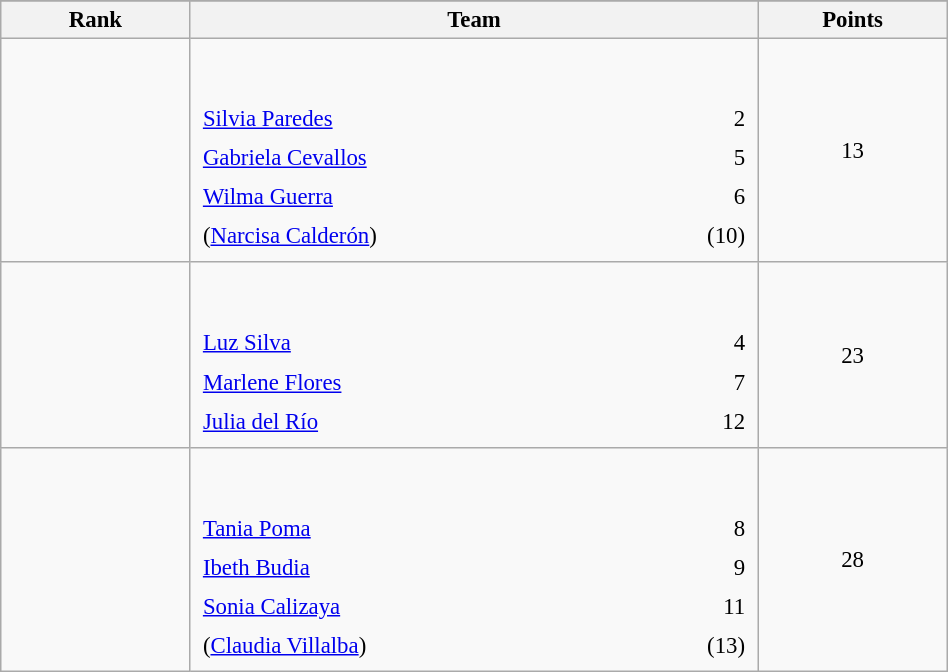<table class="wikitable sortable" style=" text-align:center; font-size:95%;" width="50%">
<tr>
</tr>
<tr>
<th width=10%>Rank</th>
<th width=30%>Team</th>
<th width=10%>Points</th>
</tr>
<tr>
<td align=center></td>
<td align=left> <br><br><table width=100%>
<tr>
<td align=left style="border:0"><a href='#'>Silvia Paredes</a></td>
<td align=right style="border:0">2</td>
</tr>
<tr>
<td align=left style="border:0"><a href='#'>Gabriela Cevallos</a></td>
<td align=right style="border:0">5</td>
</tr>
<tr>
<td align=left style="border:0"><a href='#'>Wilma Guerra</a></td>
<td align=right style="border:0">6</td>
</tr>
<tr>
<td align=left style="border:0">(<a href='#'>Narcisa Calderón</a>)</td>
<td align=right style="border:0">(10)</td>
</tr>
</table>
</td>
<td>13</td>
</tr>
<tr>
<td align=center></td>
<td align=left> <br><br><table width=100%>
<tr>
<td align=left style="border:0"><a href='#'>Luz Silva</a></td>
<td align=right style="border:0">4</td>
</tr>
<tr>
<td align=left style="border:0"><a href='#'>Marlene Flores</a></td>
<td align=right style="border:0">7</td>
</tr>
<tr>
<td align=left style="border:0"><a href='#'>Julia del Río</a></td>
<td align=right style="border:0">12</td>
</tr>
</table>
</td>
<td>23</td>
</tr>
<tr>
<td align=center></td>
<td align=left> <br><br><table width=100%>
<tr>
<td align=left style="border:0"><a href='#'>Tania Poma</a></td>
<td align=right style="border:0">8</td>
</tr>
<tr>
<td align=left style="border:0"><a href='#'>Ibeth Budia</a></td>
<td align=right style="border:0">9</td>
</tr>
<tr>
<td align=left style="border:0"><a href='#'>Sonia Calizaya</a></td>
<td align=right style="border:0">11</td>
</tr>
<tr>
<td align=left style="border:0">(<a href='#'>Claudia Villalba</a>)</td>
<td align=right style="border:0">(13)</td>
</tr>
</table>
</td>
<td>28</td>
</tr>
</table>
